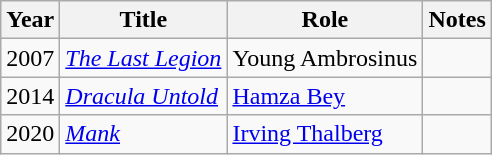<table class="wikitable sortable">
<tr>
<th>Year</th>
<th>Title</th>
<th>Role</th>
<th class="unsortable">Notes</th>
</tr>
<tr>
<td>2007</td>
<td><em><a href='#'>The Last Legion</a></em></td>
<td>Young Ambrosinus</td>
<td></td>
</tr>
<tr>
<td>2014</td>
<td><em><a href='#'>Dracula Untold</a></em></td>
<td><a href='#'>Hamza Bey</a></td>
<td></td>
</tr>
<tr>
<td>2020</td>
<td><em><a href='#'>Mank</a></em></td>
<td><a href='#'>Irving Thalberg</a></td>
<td></td>
</tr>
</table>
